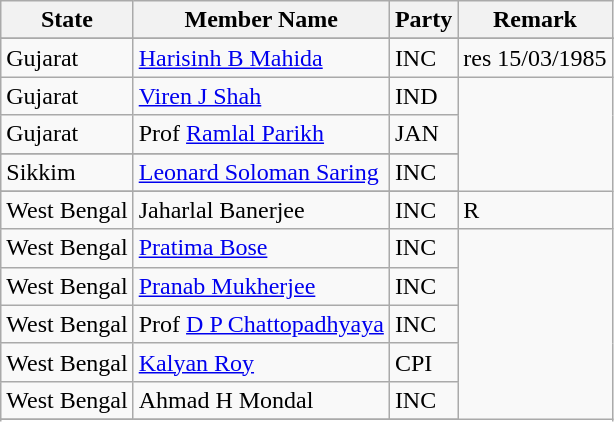<table class="wikitable sortable">
<tr>
<th>State</th>
<th>Member Name</th>
<th>Party</th>
<th>Remark</th>
</tr>
<tr>
</tr>
<tr>
<td>Gujarat</td>
<td><a href='#'>Harisinh B Mahida</a></td>
<td>INC</td>
<td>res 15/03/1985</td>
</tr>
<tr>
<td>Gujarat</td>
<td><a href='#'>Viren J Shah</a></td>
<td>IND</td>
</tr>
<tr>
<td>Gujarat</td>
<td>Prof <a href='#'>Ramlal Parikh</a></td>
<td>JAN</td>
</tr>
<tr>
</tr>
<tr>
<td>Sikkim</td>
<td><a href='#'>Leonard Soloman Saring</a></td>
<td>INC</td>
</tr>
<tr>
</tr>
<tr>
<td>West Bengal</td>
<td>Jaharlal Banerjee</td>
<td>INC</td>
<td>R</td>
</tr>
<tr>
<td>West Bengal</td>
<td><a href='#'>Pratima Bose</a></td>
<td>INC</td>
</tr>
<tr>
<td>West Bengal</td>
<td><a href='#'>Pranab Mukherjee</a></td>
<td>INC</td>
</tr>
<tr>
<td>West Bengal</td>
<td>Prof <a href='#'>D P Chattopadhyaya</a></td>
<td>INC</td>
</tr>
<tr>
<td>West Bengal</td>
<td><a href='#'>Kalyan Roy</a></td>
<td>CPI</td>
</tr>
<tr>
<td>West Bengal</td>
<td>Ahmad H Mondal</td>
<td>INC</td>
</tr>
<tr>
</tr>
<tr>
</tr>
</table>
